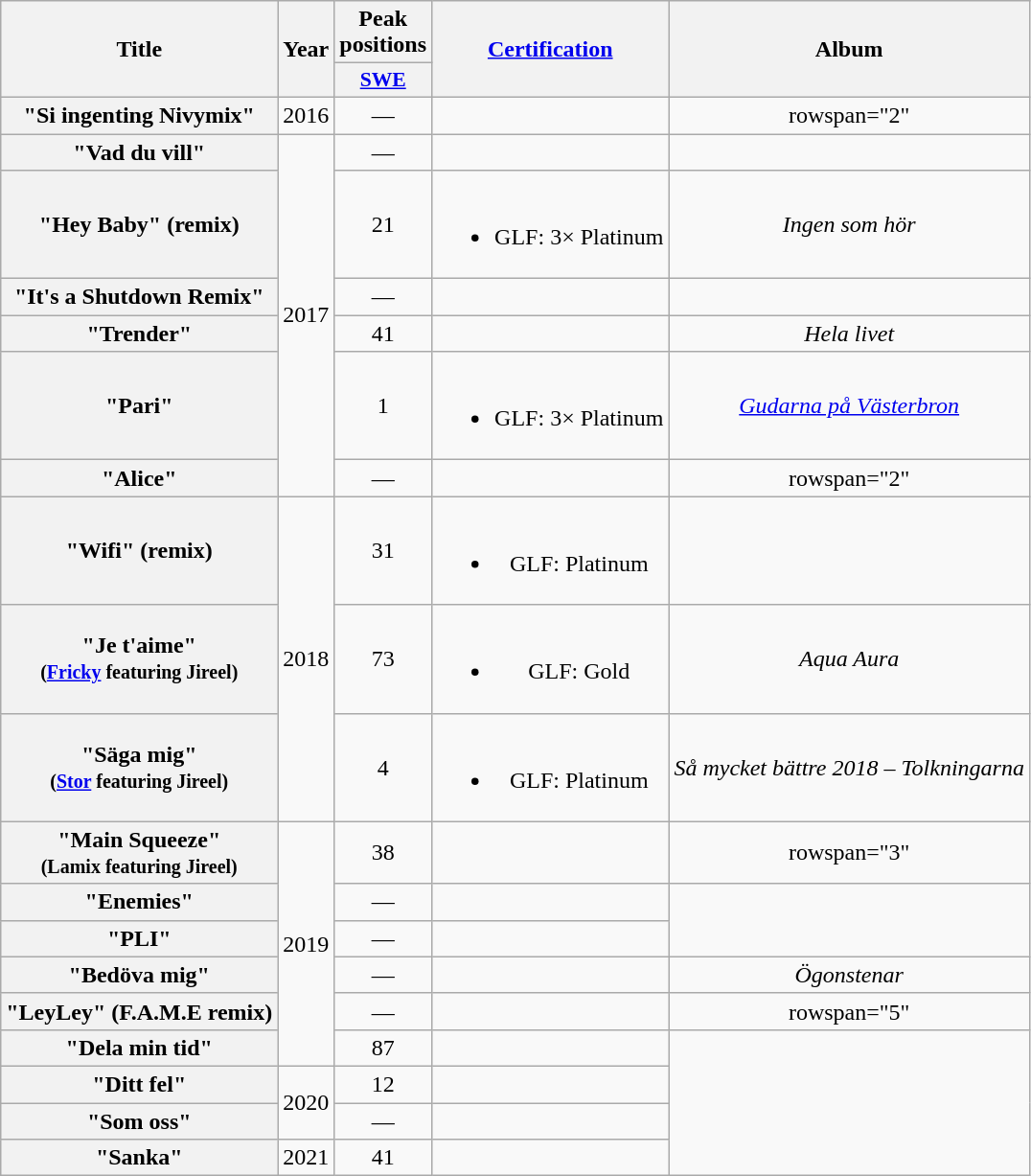<table class="wikitable plainrowheaders" style="text-align:center">
<tr>
<th scope="col" rowspan="2">Title</th>
<th scope="col" rowspan="2">Year</th>
<th scope="col" colspan="1">Peak positions</th>
<th scope="col" rowspan="2"><a href='#'>Certification</a></th>
<th scope="col" rowspan="2">Album</th>
</tr>
<tr>
<th scope="col" style="width:3em;font-size:90%;"><a href='#'>SWE</a><br></th>
</tr>
<tr>
<th scope="row">"Si ingenting Nivymix"<br></th>
<td>2016</td>
<td>—</td>
<td></td>
<td>rowspan="2"</td>
</tr>
<tr>
<th scope="row">"Vad du vill"<br></th>
<td rowspan="6">2017</td>
<td>—</td>
<td></td>
</tr>
<tr>
<th scope="row">"Hey Baby" (remix)<br></th>
<td>21<br></td>
<td><br><ul><li>GLF: 3× Platinum</li></ul></td>
<td><em>Ingen som hör</em></td>
</tr>
<tr>
<th scope="row">"It's a Shutdown Remix"<br></th>
<td>—</td>
<td></td>
<td></td>
</tr>
<tr>
<th scope="row">"Trender"<br></th>
<td>41<br></td>
<td></td>
<td><em>Hela livet</em></td>
</tr>
<tr>
<th scope="row">"Pari"<br></th>
<td>1<br></td>
<td><br><ul><li>GLF: 3× Platinum</li></ul></td>
<td><em><a href='#'>Gudarna på Västerbron</a></em></td>
</tr>
<tr>
<th scope="row">"Alice"<br></th>
<td>—</td>
<td></td>
<td>rowspan="2"</td>
</tr>
<tr>
<th scope="row">"Wifi" (remix)<br></th>
<td rowspan="3">2018</td>
<td>31<br></td>
<td><br><ul><li>GLF: Platinum</li></ul></td>
</tr>
<tr>
<th scope="row">"Je t'aime" <br><small>(<a href='#'>Fricky</a> featuring Jireel)</small></th>
<td>73<br></td>
<td><br><ul><li>GLF: Gold</li></ul></td>
<td><em>Aqua Aura</em></td>
</tr>
<tr>
<th scope="row">"Säga mig" <br><small>(<a href='#'>Stor</a> featuring Jireel)</small></th>
<td>4</td>
<td><br><ul><li>GLF: Platinum</li></ul></td>
<td><em>Så mycket bättre 2018 – Tolkningarna</em></td>
</tr>
<tr>
<th scope="row">"Main Squeeze" <br><small>(Lamix featuring Jireel)</small></th>
<td rowspan="6">2019</td>
<td>38</td>
<td></td>
<td>rowspan="3"</td>
</tr>
<tr>
<th scope="row">"Enemies"<br></th>
<td>—</td>
<td></td>
</tr>
<tr>
<th scope="row">"PLI"<br></th>
<td>—</td>
<td></td>
</tr>
<tr>
<th scope="row">"Bedöva mig"<br></th>
<td>—</td>
<td></td>
<td><em>Ögonstenar</em></td>
</tr>
<tr>
<th scope="row">"LeyLey" (F.A.M.E remix)<br></th>
<td>—</td>
<td></td>
<td>rowspan="5"</td>
</tr>
<tr>
<th scope="row">"Dela min tid"<br></th>
<td>87<br></td>
<td></td>
</tr>
<tr>
<th scope="row">"Ditt fel"<br></th>
<td rowspan="2">2020</td>
<td>12</td>
<td></td>
</tr>
<tr>
<th scope="row">"Som oss"<br></th>
<td>—</td>
<td></td>
</tr>
<tr>
<th scope="row">"Sanka"<br></th>
<td>2021</td>
<td>41<br></td>
<td></td>
</tr>
</table>
